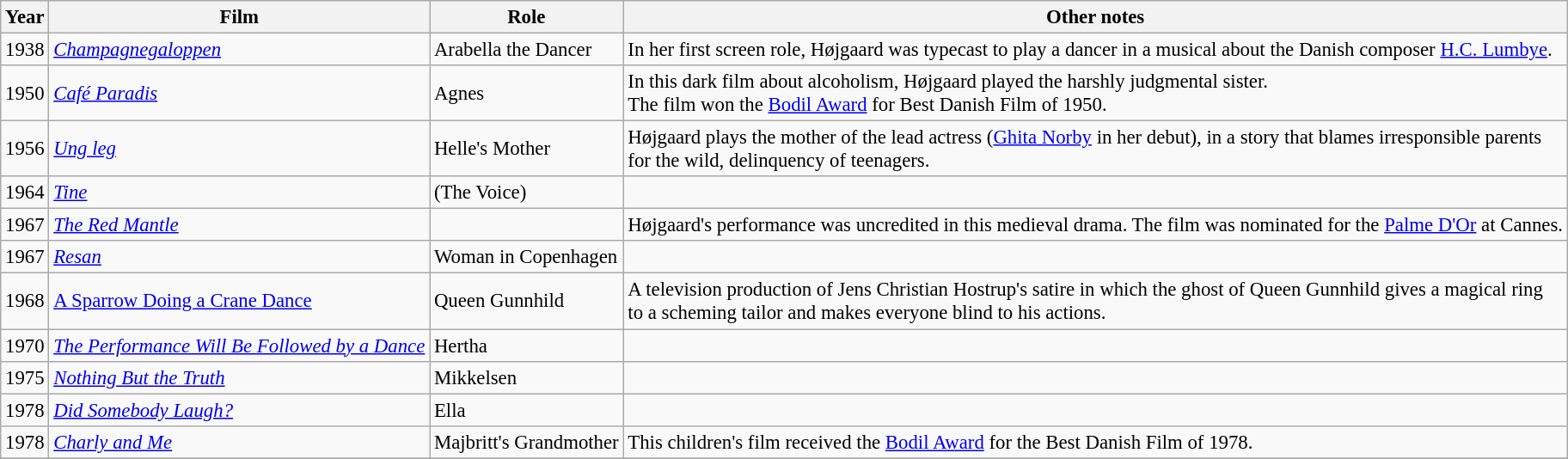<table class="wikitable" style="font-size: 95%;">
<tr>
<th>Year</th>
<th>Film</th>
<th>Role</th>
<th>Other notes</th>
</tr>
<tr>
<td rowspan= 1>1938</td>
<td><em><a href='#'>Champagnegaloppen</a></em></td>
<td>Arabella the Dancer</td>
<td>In her first screen role, Højgaard was typecast to play a dancer in a musical about the Danish composer <a href='#'>H.C. Lumbye</a>.</td>
</tr>
<tr>
<td rowspan= 1>1950</td>
<td><em><a href='#'>Café Paradis</a></em></td>
<td>Agnes</td>
<td>In this dark film about alcoholism, Højgaard played the harshly judgmental sister.<br>The film won the <a href='#'>Bodil Award</a> for Best Danish Film of 1950.</td>
</tr>
<tr>
<td rowspan= 1>1956</td>
<td><em><a href='#'>Ung leg</a></em></td>
<td>Helle's Mother</td>
<td>Højgaard plays the mother of the lead actress (<a href='#'>Ghita Norby</a> in her debut), in a story that blames irresponsible parents<br>for the wild, delinquency of teenagers.</td>
</tr>
<tr>
<td rowspan= 1>1964</td>
<td><em><a href='#'>Tine</a></em></td>
<td>(The Voice)</td>
<td></td>
</tr>
<tr>
<td rowspan= 1>1967</td>
<td><em><a href='#'>The Red Mantle</a></em></td>
<td></td>
<td>Højgaard's performance was uncredited in this medieval drama. The film was nominated for the <a href='#'>Palme D'Or</a> at Cannes.</td>
</tr>
<tr>
<td rowspan= 1>1967</td>
<td><em><a href='#'>Resan</a></em></td>
<td>Woman in Copenhagen</td>
<td></td>
</tr>
<tr>
<td rowspan= 1>1968</td>
<td><a href='#'>A Sparrow Doing a Crane Dance</a></td>
<td>Queen Gunnhild</td>
<td>A television production of Jens Christian Hostrup's satire in which the ghost of Queen Gunnhild gives a magical ring<br>to a scheming tailor and makes everyone blind to his actions.</td>
</tr>
<tr>
<td rowspan= 1>1970</td>
<td><em><a href='#'>The Performance Will Be Followed by a Dance</a></em></td>
<td>Hertha</td>
<td></td>
</tr>
<tr>
<td rowspan= 1>1975</td>
<td><em><a href='#'>Nothing But the Truth</a></em></td>
<td>Mikkelsen</td>
<td></td>
</tr>
<tr>
<td rowspan= 1>1978</td>
<td><em><a href='#'>Did Somebody Laugh?</a></em></td>
<td>Ella</td>
<td></td>
</tr>
<tr>
<td rowspan= 1>1978</td>
<td><em><a href='#'>Charly and Me</a></em></td>
<td>Majbritt's Grandmother</td>
<td>This children's film received the <a href='#'>Bodil Award</a> for the Best Danish Film of 1978.</td>
</tr>
<tr>
</tr>
</table>
